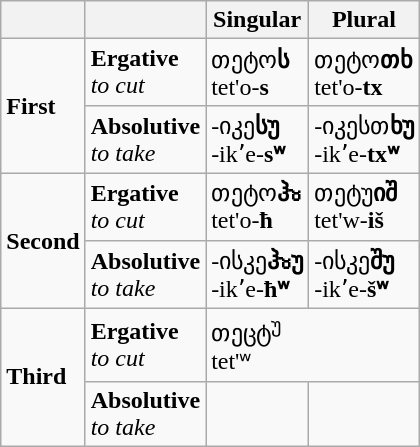<table class="wikitable">
<tr>
<th></th>
<th></th>
<th>Singular</th>
<th>Plural</th>
</tr>
<tr>
<td rowspan="2"><strong>First</strong></td>
<td><strong>Ergative</strong><br><em>to cut</em></td>
<td>თეტო<strong>ს</strong><br>tet'o-<strong>s</strong></td>
<td>თეტო<strong>თხ</strong><br>tet'o-<strong>tx</strong></td>
</tr>
<tr>
<td><strong>Absolutive</strong><br><em>to take</em></td>
<td>-იკე<strong>სუ</strong><br>-ikʼe-<strong>sʷ</strong></td>
<td>-იკესთ<strong>ხუ</strong><br>-ikʼe-<strong>txʷ</strong></td>
</tr>
<tr>
<td rowspan="2"><strong>Second</strong></td>
<td><strong>Ergative</strong><br><em>to cut</em></td>
<td>თეტო<strong>ჰჾ</strong><br>tet'o-<strong>ħ</strong></td>
<td>თეტუ<strong>იშ</strong><br>tet'w-<strong>iš</strong></td>
</tr>
<tr>
<td><strong>Absolutive</strong><br><em>to take</em></td>
<td>-ისკე<strong>ჰჾუ</strong><br>-ikʼe-<strong>ħʷ</strong></td>
<td>-ისკე<strong>შუ</strong><br>-ikʼe-<strong>šʷ</strong></td>
</tr>
<tr>
<td rowspan="2"><strong>Third</strong></td>
<td><strong>Ergative</strong><br><em>to cut</em></td>
<td colspan="2">თეცტ<sup>უ</sup><br>tet'ʷ</td>
</tr>
<tr>
<td><strong>Absolutive</strong><br><em>to take</em></td>
<td></td>
<td></td>
</tr>
</table>
